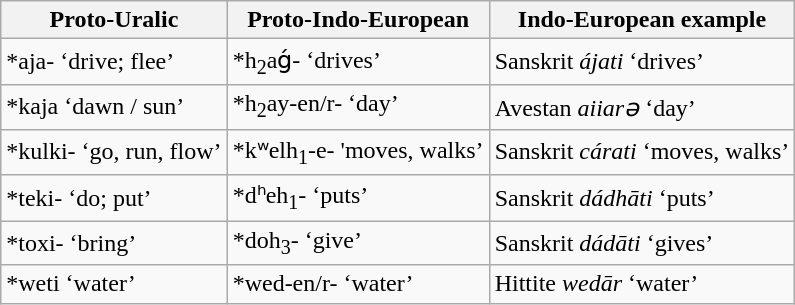<table class="wikitable">
<tr>
<th>Proto-Uralic</th>
<th>Proto-Indo-European</th>
<th>Indo-European example</th>
</tr>
<tr>
<td>*aja- ‘drive; flee’</td>
<td>*h<sub>2</sub>aǵ- ‘drives’</td>
<td>Sanskrit <em>ájati</em> ‘drives’</td>
</tr>
<tr>
<td>*kaja ‘dawn / sun’</td>
<td>*h<sub>2</sub>ay-en/r- ‘day’</td>
<td>Avestan <em>aiiarǝ</em> ‘day’</td>
</tr>
<tr>
<td>*kulki- ‘go, run, flow’</td>
<td>*kʷelh<sub>1</sub>-e- 'moves, walks’</td>
<td>Sanskrit <em>cárati</em> ‘moves, walks’</td>
</tr>
<tr>
<td>*teki- ‘do; put’</td>
<td>*dʰeh<sub>1</sub>- ‘puts’</td>
<td>Sanskrit <em>dádhāti</em> ‘puts’</td>
</tr>
<tr>
<td>*toxi- ‘bring’</td>
<td>*doh<sub>3</sub>- ‘give’</td>
<td>Sanskrit <em>dádāti</em> ‘gives’</td>
</tr>
<tr>
<td>*weti ‘water’</td>
<td>*wed-en/r- ‘water’</td>
<td>Hittite <em>wedār</em> ‘water’</td>
</tr>
</table>
